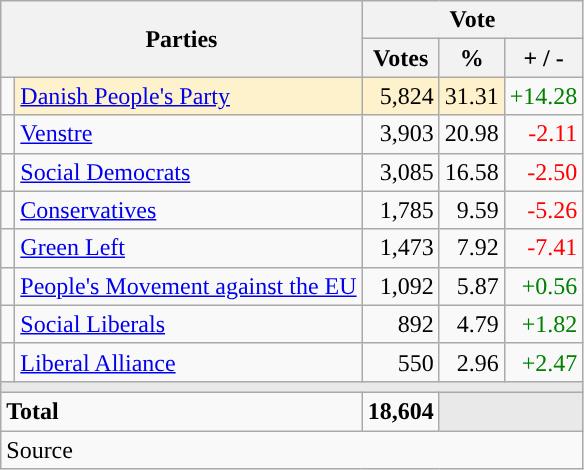<table class="wikitable" style="text-align:right;">
<tr>
<th style="text-align:centre;" rowspan="2" colspan="2" width="225">Parties</th>
<th colspan="3">Vote</th>
</tr>
<tr>
<th width="15">Votes</th>
<th width="15">%</th>
<th width="15">+ / -</th>
</tr>
<tr>
<td width="2" style="color:inherit;background:"></td>
<td bgcolor=#fef2cc   align="left"><a href='#'>Danish People's Party</a></td>
<td bgcolor=#fef2cc>5,824</td>
<td bgcolor=#fef2cc>31.31</td>
<td style=color:green;>+14.28</td>
</tr>
<tr>
<td width="2" style="color:inherit;background:"></td>
<td align="left"><a href='#'>Venstre</a></td>
<td>3,903</td>
<td>20.98</td>
<td style=color:red;>-2.11</td>
</tr>
<tr>
<td width="2" style="color:inherit;background:"></td>
<td align="left"><a href='#'>Social Democrats</a></td>
<td>3,085</td>
<td>16.58</td>
<td style=color:red;>-2.50</td>
</tr>
<tr>
<td width="2" style="color:inherit;background:"></td>
<td align="left"><a href='#'>Conservatives</a></td>
<td>1,785</td>
<td>9.59</td>
<td style=color:red;>-5.26</td>
</tr>
<tr>
<td width="2" style="color:inherit;background:"></td>
<td align="left"><a href='#'>Green Left</a></td>
<td>1,473</td>
<td>7.92</td>
<td style=color:red;>-7.41</td>
</tr>
<tr>
<td width="2" style="color:inherit;background:"></td>
<td align="left"><a href='#'>People's Movement against the EU</a></td>
<td>1,092</td>
<td>5.87</td>
<td style=color:green;>+0.56</td>
</tr>
<tr>
<td width="2" style="color:inherit;background:"></td>
<td align="left"><a href='#'>Social Liberals</a></td>
<td>892</td>
<td>4.79</td>
<td style=color:green;>+1.82</td>
</tr>
<tr>
<td width="2" style="color:inherit;background:"></td>
<td align="left"><a href='#'>Liberal Alliance</a></td>
<td>550</td>
<td>2.96</td>
<td style=color:green;>+2.47</td>
</tr>
<tr>
<td colspan="7" bgcolor="#E9E9E9"></td>
</tr>
<tr>
<td align="left" colspan="2"><strong>Total</strong></td>
<td><strong>18,604</strong></td>
<td bgcolor="#E9E9E9" colspan="2"></td>
</tr>
<tr>
<td align="left" colspan="6">Source</td>
</tr>
</table>
